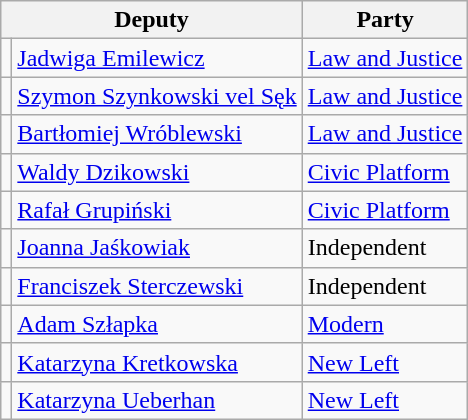<table class="wikitable">
<tr>
<th colspan=2>Deputy</th>
<th>Party</th>
</tr>
<tr>
<td></td>
<td><a href='#'>Jadwiga Emilewicz</a></td>
<td><a href='#'>Law and Justice</a></td>
</tr>
<tr>
<td></td>
<td><a href='#'>Szymon Szynkowski vel Sęk</a></td>
<td><a href='#'>Law and Justice</a></td>
</tr>
<tr>
<td></td>
<td><a href='#'>Bartłomiej Wróblewski</a></td>
<td><a href='#'>Law and Justice</a></td>
</tr>
<tr>
<td></td>
<td><a href='#'>Waldy Dzikowski</a></td>
<td><a href='#'>Civic Platform</a></td>
</tr>
<tr>
<td></td>
<td><a href='#'>Rafał Grupiński</a></td>
<td><a href='#'>Civic Platform</a></td>
</tr>
<tr>
<td></td>
<td><a href='#'>Joanna Jaśkowiak</a></td>
<td>Independent</td>
</tr>
<tr>
<td></td>
<td><a href='#'>Franciszek Sterczewski</a></td>
<td>Independent</td>
</tr>
<tr>
<td></td>
<td><a href='#'>Adam Szłapka</a></td>
<td><a href='#'>Modern</a></td>
</tr>
<tr>
<td></td>
<td><a href='#'>Katarzyna Kretkowska</a></td>
<td><a href='#'>New Left</a></td>
</tr>
<tr>
<td></td>
<td><a href='#'>Katarzyna Ueberhan</a></td>
<td><a href='#'>New Left</a></td>
</tr>
</table>
